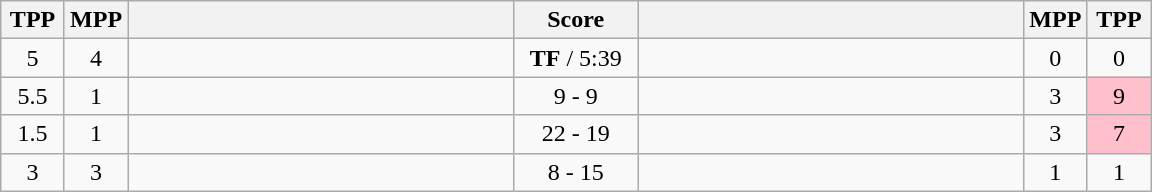<table class="wikitable" style="text-align: center;" |>
<tr>
<th width="35">TPP</th>
<th width="35">MPP</th>
<th width="250"></th>
<th width="75">Score</th>
<th width="250"></th>
<th width="35">MPP</th>
<th width="35">TPP</th>
</tr>
<tr>
<td>5</td>
<td>4</td>
<td style="text-align:left;"></td>
<td><strong>TF</strong> / 5:39</td>
<td style="text-align:left;"><strong></strong></td>
<td>0</td>
<td>0</td>
</tr>
<tr>
<td>5.5</td>
<td>1</td>
<td style="text-align:left;"><strong></strong></td>
<td>9 - 9</td>
<td style="text-align:left;"></td>
<td>3</td>
<td bgcolor=pink>9</td>
</tr>
<tr>
<td>1.5</td>
<td>1</td>
<td style="text-align:left;"><strong></strong></td>
<td>22 - 19</td>
<td style="text-align:left;"></td>
<td>3</td>
<td bgcolor=pink>7</td>
</tr>
<tr>
<td>3</td>
<td>3</td>
<td style="text-align:left;"></td>
<td>8 - 15</td>
<td style="text-align:left;"><strong></strong></td>
<td>1</td>
<td>1</td>
</tr>
</table>
